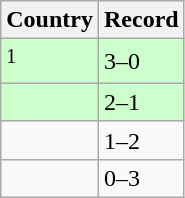<table class="wikitable">
<tr>
<th>Country</th>
<th>Record</th>
</tr>
<tr bgcolor="ccffcc">
<td><strong></strong><sup>1</sup></td>
<td>3–0</td>
</tr>
<tr bgcolor="ccffcc">
<td><strong></strong></td>
<td>2–1</td>
</tr>
<tr>
<td><strong></strong></td>
<td>1–2</td>
</tr>
<tr>
<td><strong></strong></td>
<td>0–3</td>
</tr>
</table>
